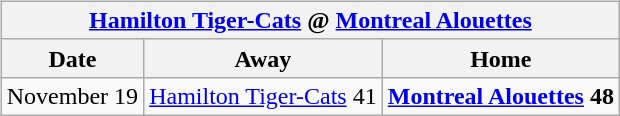<table cellspacing="10">
<tr>
<td valign="top"><br><table class="wikitable">
<tr>
<th colspan="4"><a href='#'>Hamilton Tiger-Cats</a> @ <a href='#'>Montreal Alouettes</a></th>
</tr>
<tr>
<th>Date</th>
<th>Away</th>
<th>Home</th>
</tr>
<tr>
<td>November 19</td>
<td><a href='#'>Hamilton Tiger-Cats</a> 41</td>
<td><strong><a href='#'>Montreal Alouettes</a> 48</strong></td>
</tr>
</table>
</td>
</tr>
</table>
